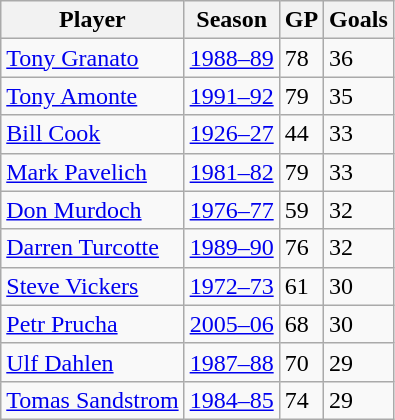<table class="wikitable">
<tr>
<th>Player</th>
<th>Season</th>
<th>GP</th>
<th>Goals</th>
</tr>
<tr>
<td><a href='#'>Tony Granato</a></td>
<td><a href='#'>1988–89</a></td>
<td>78</td>
<td>36</td>
</tr>
<tr>
<td><a href='#'>Tony Amonte</a></td>
<td><a href='#'>1991–92</a></td>
<td>79</td>
<td>35</td>
</tr>
<tr>
<td><a href='#'>Bill Cook</a></td>
<td><a href='#'>1926–27</a></td>
<td>44</td>
<td>33</td>
</tr>
<tr>
<td><a href='#'>Mark Pavelich</a></td>
<td><a href='#'>1981–82</a></td>
<td>79</td>
<td>33</td>
</tr>
<tr>
<td><a href='#'>Don Murdoch</a></td>
<td><a href='#'>1976–77</a></td>
<td>59</td>
<td>32</td>
</tr>
<tr>
<td><a href='#'>Darren Turcotte</a></td>
<td><a href='#'>1989–90</a></td>
<td>76</td>
<td>32</td>
</tr>
<tr>
<td><a href='#'>Steve Vickers</a></td>
<td><a href='#'>1972–73</a></td>
<td>61</td>
<td>30</td>
</tr>
<tr>
<td><a href='#'>Petr Prucha</a></td>
<td><a href='#'>2005–06</a></td>
<td>68</td>
<td>30</td>
</tr>
<tr>
<td><a href='#'>Ulf Dahlen</a></td>
<td><a href='#'>1987–88</a></td>
<td>70</td>
<td>29</td>
</tr>
<tr>
<td><a href='#'>Tomas Sandstrom</a></td>
<td><a href='#'>1984–85</a></td>
<td>74</td>
<td>29</td>
</tr>
</table>
